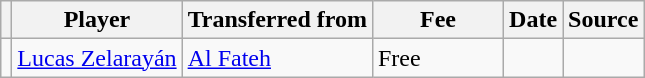<table class="wikitable plainrowheaders sortable">
<tr>
<th></th>
<th scope="col">Player</th>
<th>Transferred from</th>
<th style="width: 80px;">Fee</th>
<th scope="col">Date</th>
<th scope="col">Source</th>
</tr>
<tr>
<td align="center"></td>
<td> <a href='#'>Lucas Zelarayán</a></td>
<td> <a href='#'>Al Fateh</a></td>
<td>Free</td>
<td></td>
<td></td>
</tr>
</table>
